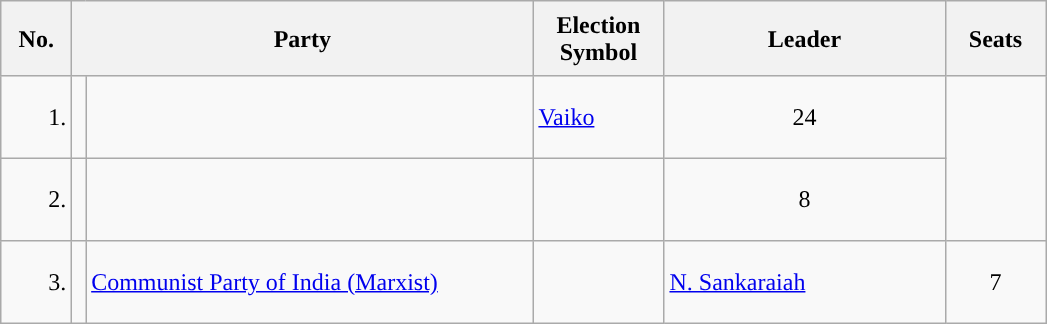<table class="wikitable">
<tr style="height: 50px;">
<th scope="col" style="width:40px;">No.<br></th>
<th scope="col" style="width:300px;"colspan="2">Party</th>
<th scope="col" style="width:80px;">Election Symbol</th>
<th scope="col" style="width:180px;">Leader</th>
<th scope="col" style="width:60px;">Seats</th>
</tr>
<tr style="height: 55px;">
<td style="text-align:right;">1.</td>
<td></td>
<td style="text-align:center;"></td>
<td><a href='#'>Vaiko</a></td>
<td style="text-align:center;">24</td>
</tr>
<tr style="height: 55px;">
<td style="text-align:right;">2.</td>
<td></td>
<td style="text-align:center;"></td>
<td></td>
<td style="text-align:center;">8</td>
</tr>
<tr style="height: 55px;">
<td style="text-align:right;">3.</td>
<td></td>
<td><a href='#'>Communist Party of India  (Marxist)</a></td>
<td style="text-align:center;"></td>
<td><a href='#'>N. Sankaraiah</a></td>
<td style="text-align:center;">7</td>
</tr>
</table>
